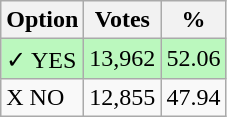<table class="wikitable">
<tr>
<th>Option</th>
<th>Votes</th>
<th>%</th>
</tr>
<tr>
<td style=background:#bbf8be>✓ YES</td>
<td style=background:#bbf8be>13,962</td>
<td style=background:#bbf8be>52.06</td>
</tr>
<tr>
<td>X NO</td>
<td>12,855</td>
<td>47.94</td>
</tr>
</table>
